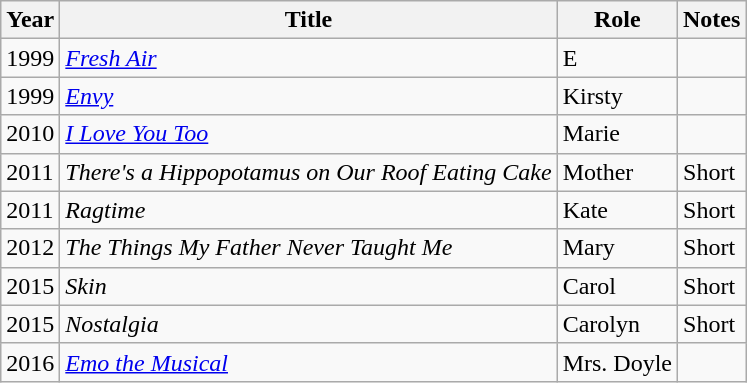<table class="wikitable sortable">
<tr>
<th>Year</th>
<th>Title</th>
<th>Role</th>
<th class="unsortable">Notes</th>
</tr>
<tr>
<td>1999</td>
<td><em><a href='#'>Fresh Air</a></em></td>
<td>E</td>
<td></td>
</tr>
<tr>
<td>1999</td>
<td><em><a href='#'>Envy</a></em></td>
<td>Kirsty</td>
<td></td>
</tr>
<tr>
<td>2010</td>
<td><em><a href='#'>I Love You Too</a></em></td>
<td>Marie</td>
<td></td>
</tr>
<tr>
<td>2011</td>
<td><em>There's a Hippopotamus on Our Roof Eating Cake</em></td>
<td>Mother</td>
<td>Short</td>
</tr>
<tr>
<td>2011</td>
<td><em>Ragtime</em></td>
<td>Kate</td>
<td>Short</td>
</tr>
<tr>
<td>2012</td>
<td><em>The Things My Father Never Taught Me</em></td>
<td>Mary</td>
<td>Short</td>
</tr>
<tr>
<td>2015</td>
<td><em>Skin</em></td>
<td>Carol</td>
<td>Short</td>
</tr>
<tr>
<td>2015</td>
<td><em>Nostalgia</em></td>
<td>Carolyn</td>
<td>Short</td>
</tr>
<tr>
<td>2016</td>
<td><em><a href='#'>Emo the Musical</a></em></td>
<td>Mrs. Doyle</td>
<td></td>
</tr>
</table>
